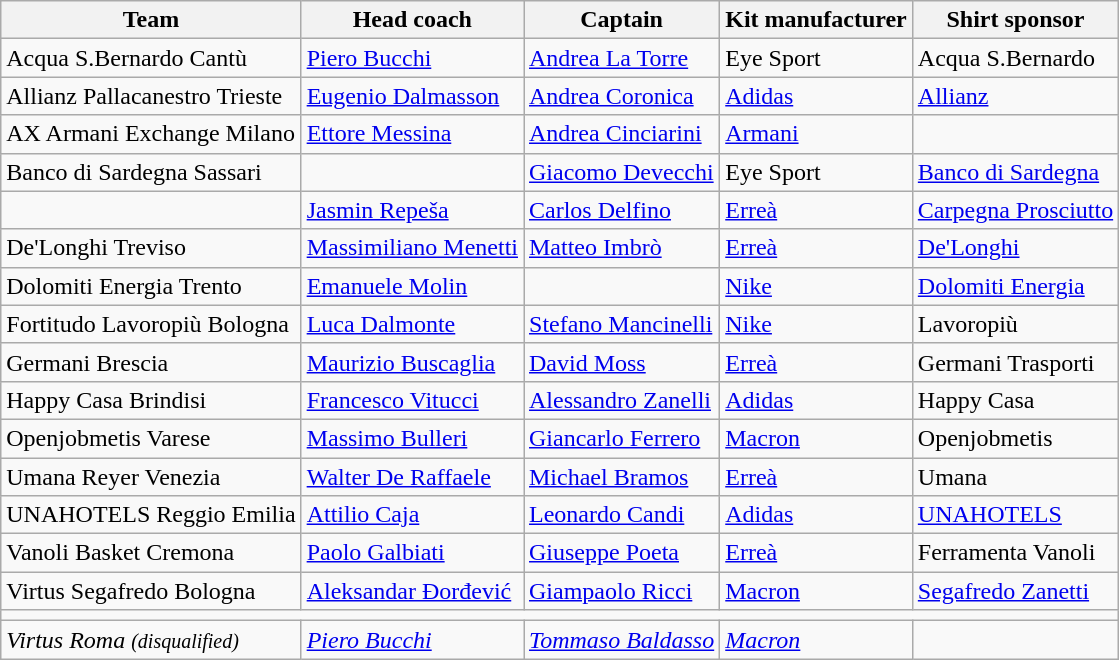<table class="wikitable sortable" style="text-align: left;">
<tr>
<th>Team</th>
<th>Head coach</th>
<th>Captain</th>
<th>Kit manufacturer</th>
<th>Shirt sponsor</th>
</tr>
<tr>
<td>Acqua S.Bernardo Cantù</td>
<td> <a href='#'>Piero Bucchi</a></td>
<td> <a href='#'>Andrea La Torre</a></td>
<td>Eye Sport</td>
<td>Acqua S.Bernardo</td>
</tr>
<tr>
<td>Allianz Pallacanestro Trieste</td>
<td> <a href='#'>Eugenio Dalmasson</a></td>
<td> <a href='#'>Andrea Coronica</a></td>
<td><a href='#'>Adidas</a></td>
<td><a href='#'>Allianz</a></td>
</tr>
<tr>
<td>AX Armani Exchange Milano</td>
<td> <a href='#'>Ettore Messina</a></td>
<td> <a href='#'>Andrea Cinciarini</a></td>
<td><a href='#'>Armani</a></td>
<td></td>
</tr>
<tr>
<td>Banco di Sardegna Sassari</td>
<td></td>
<td> <a href='#'>Giacomo Devecchi</a></td>
<td>Eye Sport</td>
<td><a href='#'>Banco di Sardegna</a></td>
</tr>
<tr>
<td></td>
<td> <a href='#'>Jasmin Repeša</a></td>
<td> <a href='#'>Carlos Delfino</a></td>
<td><a href='#'>Erreà</a></td>
<td><a href='#'>Carpegna Prosciutto</a></td>
</tr>
<tr>
<td>De'Longhi Treviso</td>
<td> <a href='#'>Massimiliano Menetti</a></td>
<td> <a href='#'>Matteo Imbrò</a></td>
<td><a href='#'>Erreà</a></td>
<td><a href='#'>De'Longhi</a></td>
</tr>
<tr>
<td>Dolomiti Energia Trento</td>
<td> <a href='#'>Emanuele Molin</a></td>
<td></td>
<td><a href='#'>Nike</a></td>
<td><a href='#'>Dolomiti Energia</a></td>
</tr>
<tr>
<td>Fortitudo Lavoropiù Bologna</td>
<td> <a href='#'>Luca Dalmonte</a></td>
<td> <a href='#'>Stefano Mancinelli</a></td>
<td><a href='#'>Nike</a></td>
<td>Lavoropiù</td>
</tr>
<tr>
<td>Germani Brescia</td>
<td> <a href='#'>Maurizio Buscaglia</a></td>
<td> <a href='#'>David Moss</a></td>
<td><a href='#'>Erreà</a></td>
<td>Germani Trasporti</td>
</tr>
<tr>
<td>Happy Casa Brindisi</td>
<td> <a href='#'>Francesco Vitucci</a></td>
<td> <a href='#'>Alessandro Zanelli</a></td>
<td><a href='#'>Adidas</a></td>
<td>Happy Casa</td>
</tr>
<tr>
<td>Openjobmetis Varese</td>
<td> <a href='#'>Massimo Bulleri</a></td>
<td> <a href='#'>Giancarlo Ferrero</a></td>
<td><a href='#'>Macron</a></td>
<td>Openjobmetis</td>
</tr>
<tr>
<td>Umana Reyer Venezia</td>
<td> <a href='#'>Walter De Raffaele</a></td>
<td> <a href='#'>Michael Bramos</a></td>
<td><a href='#'>Erreà</a></td>
<td>Umana</td>
</tr>
<tr>
<td>UNAHOTELS Reggio Emilia</td>
<td> <a href='#'>Attilio Caja</a></td>
<td> <a href='#'>Leonardo Candi</a></td>
<td><a href='#'>Adidas</a></td>
<td><a href='#'>UNAHOTELS</a></td>
</tr>
<tr>
<td>Vanoli Basket Cremona</td>
<td> <a href='#'>Paolo Galbiati</a></td>
<td> <a href='#'>Giuseppe Poeta</a></td>
<td><a href='#'>Erreà</a></td>
<td>Ferramenta Vanoli</td>
</tr>
<tr>
<td>Virtus Segafredo Bologna</td>
<td> <a href='#'>Aleksandar Đorđević</a></td>
<td> <a href='#'>Giampaolo Ricci</a></td>
<td><a href='#'>Macron</a></td>
<td><a href='#'>Segafredo Zanetti</a></td>
</tr>
<tr>
<td colspan=5></td>
</tr>
<tr>
<td><em>Virtus Roma <small>(disqualified)</small></em></td>
<td> <em><a href='#'>Piero Bucchi</a></em></td>
<td> <em><a href='#'>Tommaso Baldasso</a></em></td>
<td><em><a href='#'>Macron</a></em></td>
<td></td>
</tr>
</table>
